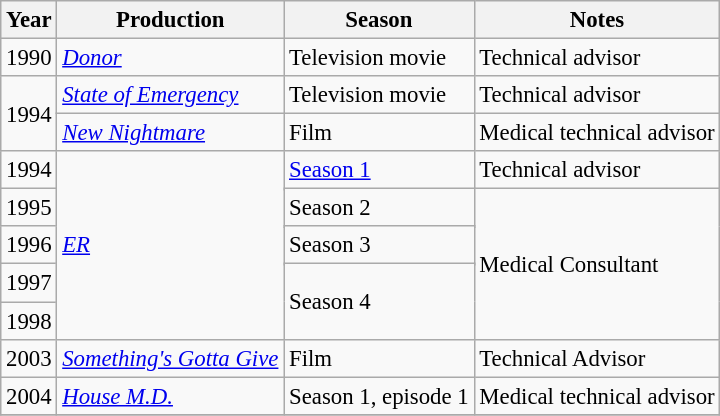<table class="wikitable" style="font-size: 95%;">
<tr>
<th>Year</th>
<th>Production</th>
<th>Season</th>
<th>Notes</th>
</tr>
<tr>
<td>1990</td>
<td><em><a href='#'>Donor</a></em></td>
<td>Television movie</td>
<td>Technical advisor</td>
</tr>
<tr>
<td rowspan=2>1994</td>
<td><em><a href='#'>State of Emergency</a></em></td>
<td>Television movie</td>
<td>Technical advisor</td>
</tr>
<tr>
<td><em><a href='#'>New Nightmare</a></em></td>
<td>Film</td>
<td>Medical technical advisor</td>
</tr>
<tr>
<td>1994</td>
<td rowspan=8><em><a href='#'>ER</a></em></td>
<td rowspan=2><a href='#'>Season 1</a></td>
<td>Technical advisor</td>
</tr>
<tr>
<td rowspan=2>1995</td>
<td rowspan=7>Medical Consultant</td>
</tr>
<tr>
<td rowspan=2>Season 2</td>
</tr>
<tr>
<td rowspan=2>1996</td>
</tr>
<tr>
<td rowspan=2>Season 3</td>
</tr>
<tr>
<td rowspan=2>1997</td>
</tr>
<tr>
<td rowspan=2>Season 4</td>
</tr>
<tr>
<td>1998</td>
</tr>
<tr>
<td>2003</td>
<td><em><a href='#'>Something's Gotta Give</a></em></td>
<td>Film</td>
<td>Technical Advisor</td>
</tr>
<tr>
<td>2004</td>
<td><em><a href='#'>House M.D.</a></em></td>
<td>Season 1, episode 1</td>
<td>Medical technical advisor</td>
</tr>
<tr>
</tr>
</table>
